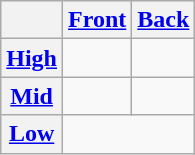<table class="wikitable" style="text-align: center;">
<tr>
<th></th>
<th><a href='#'>Front</a></th>
<th><a href='#'>Back</a></th>
</tr>
<tr>
<th><a href='#'>High</a></th>
<td></td>
<td></td>
</tr>
<tr>
<th><a href='#'>Mid</a></th>
<td></td>
<td></td>
</tr>
<tr>
<th><a href='#'>Low</a></th>
<td colspan="2"></td>
</tr>
</table>
